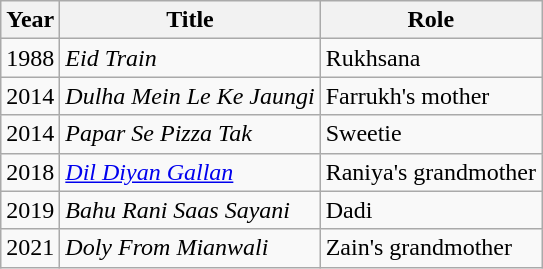<table class="wikitable sortable plainrowheaders">
<tr style="text-align:center;">
<th scope="col">Year</th>
<th scope="col">Title</th>
<th scope="col">Role</th>
</tr>
<tr>
<td>1988</td>
<td><em>Eid Train</em></td>
<td>Rukhsana</td>
</tr>
<tr>
<td>2014</td>
<td><em>Dulha Mein Le Ke Jaungi</em></td>
<td>Farrukh's mother</td>
</tr>
<tr>
<td>2014</td>
<td><em>Papar Se Pizza Tak</em></td>
<td>Sweetie</td>
</tr>
<tr>
<td>2018</td>
<td><em><a href='#'>Dil Diyan Gallan</a></em></td>
<td>Raniya's grandmother</td>
</tr>
<tr>
<td>2019</td>
<td><em>Bahu Rani Saas Sayani</em></td>
<td>Dadi</td>
</tr>
<tr>
<td>2021</td>
<td><em>Doly From Mianwali</em></td>
<td>Zain's grandmother</td>
</tr>
</table>
